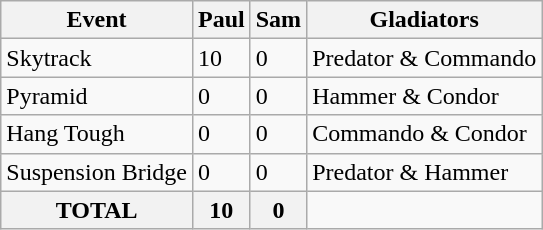<table class="wikitable">
<tr>
<th>Event</th>
<th>Paul</th>
<th>Sam</th>
<th>Gladiators</th>
</tr>
<tr>
<td>Skytrack</td>
<td>10</td>
<td>0</td>
<td>Predator & Commando</td>
</tr>
<tr>
<td>Pyramid</td>
<td>0</td>
<td>0</td>
<td>Hammer & Condor</td>
</tr>
<tr>
<td>Hang Tough</td>
<td>0</td>
<td>0</td>
<td>Commando & Condor</td>
</tr>
<tr>
<td>Suspension Bridge</td>
<td>0</td>
<td>0</td>
<td>Predator & Hammer</td>
</tr>
<tr>
<th>TOTAL</th>
<th>10</th>
<th>0</th>
</tr>
</table>
